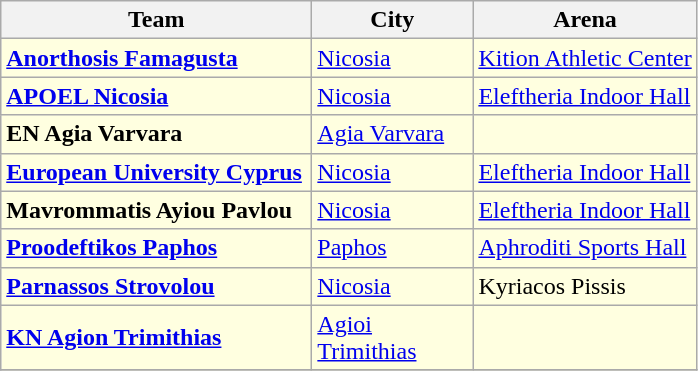<table class="wikitable sortable">
<tr>
<th width=200>Team</th>
<th width=100>City</th>
<th>Arena</th>
</tr>
<tr bgcolor=ffffe0>
<td><strong><a href='#'>Anorthosis Famagusta</a></strong></td>
<td><a href='#'>Nicosia</a></td>
<td><a href='#'>Kition Athletic Center</a></td>
</tr>
<tr bgcolor=ffffe0>
<td><strong><a href='#'>APOEL Nicosia</a></strong></td>
<td><a href='#'>Nicosia</a></td>
<td><a href='#'>Eleftheria Indoor Hall</a></td>
</tr>
<tr bgcolor=ffffe0>
<td><strong>EN Agia Varvara</strong></td>
<td><a href='#'>Agia Varvara</a></td>
<td></td>
</tr>
<tr bgcolor=ffffe0>
<td><strong><a href='#'>European University Cyprus</a></strong></td>
<td><a href='#'>Nicosia</a></td>
<td><a href='#'>Eleftheria Indoor Hall</a></td>
</tr>
<tr bgcolor=ffffe0>
<td><strong>Mavrommatis Ayiou Pavlou</strong></td>
<td><a href='#'>Nicosia</a></td>
<td><a href='#'>Eleftheria Indoor Hall</a></td>
</tr>
<tr bgcolor=ffffe0>
<td><strong><a href='#'>Proodeftikos Paphos</a></strong></td>
<td><a href='#'>Paphos</a></td>
<td><a href='#'>Aphroditi Sports Hall</a></td>
</tr>
<tr bgcolor=ffffe0>
<td><strong><a href='#'>Parnassos Strovolou</a></strong></td>
<td><a href='#'>Nicosia</a></td>
<td>Kyriacos Pissis</td>
</tr>
<tr bgcolor=ffffe0>
<td><strong><a href='#'>KN Agion Trimithias</a></strong></td>
<td><a href='#'>Agioi Trimithias</a></td>
<td></td>
</tr>
<tr>
</tr>
</table>
